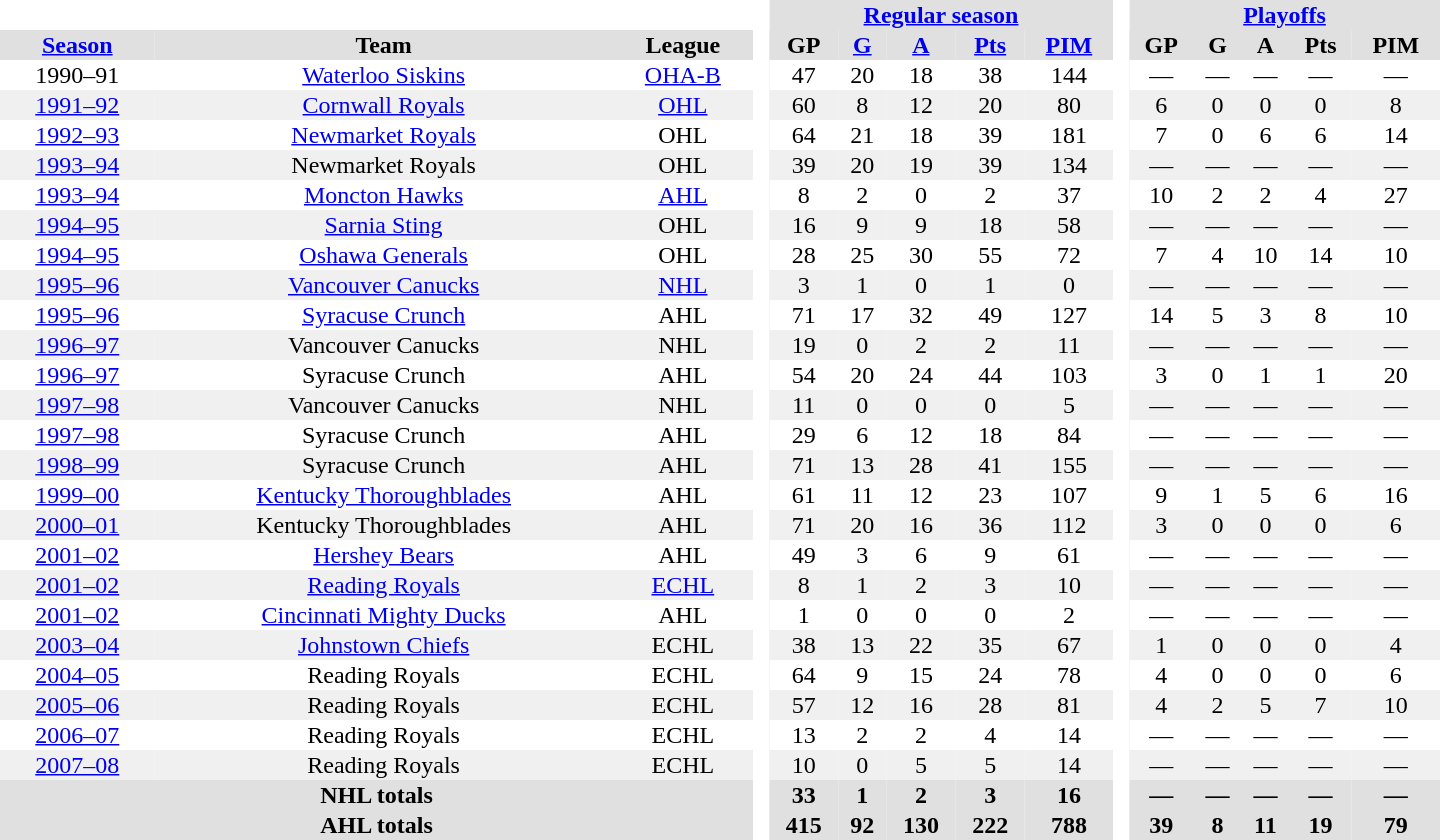<table border="0" cellpadding="1" cellspacing="0" style="text-align:center; width:60em">
<tr bgcolor="#e0e0e0">
<th colspan="3" bgcolor="#ffffff"> </th>
<th rowspan="99" bgcolor="#ffffff"> </th>
<th colspan="5"><a href='#'>Regular season</a></th>
<th rowspan="99" bgcolor="#ffffff"> </th>
<th colspan="5"><a href='#'>Playoffs</a></th>
</tr>
<tr bgcolor="#e0e0e0">
<th><a href='#'>Season</a></th>
<th>Team</th>
<th>League</th>
<th>GP</th>
<th><a href='#'>G</a></th>
<th><a href='#'>A</a></th>
<th><a href='#'>Pts</a></th>
<th><a href='#'>PIM</a></th>
<th>GP</th>
<th>G</th>
<th>A</th>
<th>Pts</th>
<th>PIM</th>
</tr>
<tr>
<td>1990–91</td>
<td><a href='#'>Waterloo Siskins</a></td>
<td><a href='#'>OHA-B</a></td>
<td>47</td>
<td>20</td>
<td>18</td>
<td>38</td>
<td>144</td>
<td>—</td>
<td>—</td>
<td>—</td>
<td>—</td>
<td>—</td>
</tr>
<tr bgcolor="#f0f0f0">
<td><a href='#'>1991–92</a></td>
<td><a href='#'>Cornwall Royals</a></td>
<td><a href='#'>OHL</a></td>
<td>60</td>
<td>8</td>
<td>12</td>
<td>20</td>
<td>80</td>
<td>6</td>
<td>0</td>
<td>0</td>
<td>0</td>
<td>8</td>
</tr>
<tr>
<td><a href='#'>1992–93</a></td>
<td><a href='#'>Newmarket Royals</a></td>
<td>OHL</td>
<td>64</td>
<td>21</td>
<td>18</td>
<td>39</td>
<td>181</td>
<td>7</td>
<td>0</td>
<td>6</td>
<td>6</td>
<td>14</td>
</tr>
<tr bgcolor="#f0f0f0">
<td><a href='#'>1993–94</a></td>
<td>Newmarket Royals</td>
<td>OHL</td>
<td>39</td>
<td>20</td>
<td>19</td>
<td>39</td>
<td>134</td>
<td>—</td>
<td>—</td>
<td>—</td>
<td>—</td>
<td>—</td>
</tr>
<tr>
<td><a href='#'>1993–94</a></td>
<td><a href='#'>Moncton Hawks</a></td>
<td><a href='#'>AHL</a></td>
<td>8</td>
<td>2</td>
<td>0</td>
<td>2</td>
<td>37</td>
<td>10</td>
<td>2</td>
<td>2</td>
<td>4</td>
<td>27</td>
</tr>
<tr bgcolor="#f0f0f0">
<td><a href='#'>1994–95</a></td>
<td><a href='#'>Sarnia Sting</a></td>
<td>OHL</td>
<td>16</td>
<td>9</td>
<td>9</td>
<td>18</td>
<td>58</td>
<td>—</td>
<td>—</td>
<td>—</td>
<td>—</td>
<td>—</td>
</tr>
<tr>
<td><a href='#'>1994–95</a></td>
<td><a href='#'>Oshawa Generals</a></td>
<td>OHL</td>
<td>28</td>
<td>25</td>
<td>30</td>
<td>55</td>
<td>72</td>
<td>7</td>
<td>4</td>
<td>10</td>
<td>14</td>
<td>10</td>
</tr>
<tr bgcolor="#f0f0f0">
<td><a href='#'>1995–96</a></td>
<td><a href='#'>Vancouver Canucks</a></td>
<td><a href='#'>NHL</a></td>
<td>3</td>
<td>1</td>
<td>0</td>
<td>1</td>
<td>0</td>
<td>—</td>
<td>—</td>
<td>—</td>
<td>—</td>
<td>—</td>
</tr>
<tr>
<td><a href='#'>1995–96</a></td>
<td><a href='#'>Syracuse Crunch</a></td>
<td>AHL</td>
<td>71</td>
<td>17</td>
<td>32</td>
<td>49</td>
<td>127</td>
<td>14</td>
<td>5</td>
<td>3</td>
<td>8</td>
<td>10</td>
</tr>
<tr bgcolor="#f0f0f0">
<td><a href='#'>1996–97</a></td>
<td>Vancouver Canucks</td>
<td>NHL</td>
<td>19</td>
<td>0</td>
<td>2</td>
<td>2</td>
<td>11</td>
<td>—</td>
<td>—</td>
<td>—</td>
<td>—</td>
<td>—</td>
</tr>
<tr>
<td><a href='#'>1996–97</a></td>
<td>Syracuse Crunch</td>
<td>AHL</td>
<td>54</td>
<td>20</td>
<td>24</td>
<td>44</td>
<td>103</td>
<td>3</td>
<td>0</td>
<td>1</td>
<td>1</td>
<td>20</td>
</tr>
<tr bgcolor="#f0f0f0">
<td><a href='#'>1997–98</a></td>
<td>Vancouver Canucks</td>
<td>NHL</td>
<td>11</td>
<td>0</td>
<td>0</td>
<td>0</td>
<td>5</td>
<td>—</td>
<td>—</td>
<td>—</td>
<td>—</td>
<td>—</td>
</tr>
<tr>
<td><a href='#'>1997–98</a></td>
<td>Syracuse Crunch</td>
<td>AHL</td>
<td>29</td>
<td>6</td>
<td>12</td>
<td>18</td>
<td>84</td>
<td>—</td>
<td>—</td>
<td>—</td>
<td>—</td>
<td>—</td>
</tr>
<tr bgcolor="#f0f0f0">
<td><a href='#'>1998–99</a></td>
<td>Syracuse Crunch</td>
<td>AHL</td>
<td>71</td>
<td>13</td>
<td>28</td>
<td>41</td>
<td>155</td>
<td>—</td>
<td>—</td>
<td>—</td>
<td>—</td>
<td>—</td>
</tr>
<tr>
<td><a href='#'>1999–00</a></td>
<td><a href='#'>Kentucky Thoroughblades</a></td>
<td>AHL</td>
<td>61</td>
<td>11</td>
<td>12</td>
<td>23</td>
<td>107</td>
<td>9</td>
<td>1</td>
<td>5</td>
<td>6</td>
<td>16</td>
</tr>
<tr bgcolor="#f0f0f0">
<td><a href='#'>2000–01</a></td>
<td>Kentucky Thoroughblades</td>
<td>AHL</td>
<td>71</td>
<td>20</td>
<td>16</td>
<td>36</td>
<td>112</td>
<td>3</td>
<td>0</td>
<td>0</td>
<td>0</td>
<td>6</td>
</tr>
<tr>
<td><a href='#'>2001–02</a></td>
<td><a href='#'>Hershey Bears</a></td>
<td>AHL</td>
<td>49</td>
<td>3</td>
<td>6</td>
<td>9</td>
<td>61</td>
<td>—</td>
<td>—</td>
<td>—</td>
<td>—</td>
<td>—</td>
</tr>
<tr bgcolor="#f0f0f0">
<td><a href='#'>2001–02</a></td>
<td><a href='#'>Reading Royals</a></td>
<td><a href='#'>ECHL</a></td>
<td>8</td>
<td>1</td>
<td>2</td>
<td>3</td>
<td>10</td>
<td>—</td>
<td>—</td>
<td>—</td>
<td>—</td>
<td>—</td>
</tr>
<tr>
<td><a href='#'>2001–02</a></td>
<td><a href='#'>Cincinnati Mighty Ducks</a></td>
<td>AHL</td>
<td>1</td>
<td>0</td>
<td>0</td>
<td>0</td>
<td>2</td>
<td>—</td>
<td>—</td>
<td>—</td>
<td>—</td>
<td>—</td>
</tr>
<tr bgcolor="#f0f0f0">
<td><a href='#'>2003–04</a></td>
<td><a href='#'>Johnstown Chiefs</a></td>
<td>ECHL</td>
<td>38</td>
<td>13</td>
<td>22</td>
<td>35</td>
<td>67</td>
<td>1</td>
<td>0</td>
<td>0</td>
<td>0</td>
<td>4</td>
</tr>
<tr>
<td><a href='#'>2004–05</a></td>
<td>Reading Royals</td>
<td>ECHL</td>
<td>64</td>
<td>9</td>
<td>15</td>
<td>24</td>
<td>78</td>
<td>4</td>
<td>0</td>
<td>0</td>
<td>0</td>
<td>6</td>
</tr>
<tr bgcolor="#f0f0f0">
<td><a href='#'>2005–06</a></td>
<td>Reading Royals</td>
<td>ECHL</td>
<td>57</td>
<td>12</td>
<td>16</td>
<td>28</td>
<td>81</td>
<td>4</td>
<td>2</td>
<td>5</td>
<td>7</td>
<td>10</td>
</tr>
<tr>
<td><a href='#'>2006–07</a></td>
<td>Reading Royals</td>
<td>ECHL</td>
<td>13</td>
<td>2</td>
<td>2</td>
<td>4</td>
<td>14</td>
<td>—</td>
<td>—</td>
<td>—</td>
<td>—</td>
<td>—</td>
</tr>
<tr bgcolor="#f0f0f0">
<td><a href='#'>2007–08</a></td>
<td>Reading Royals</td>
<td>ECHL</td>
<td>10</td>
<td>0</td>
<td>5</td>
<td>5</td>
<td>14</td>
<td>—</td>
<td>—</td>
<td>—</td>
<td>—</td>
<td>—</td>
</tr>
<tr>
</tr>
<tr ALIGN="center" bgcolor="#e0e0e0">
<th colspan="3">NHL totals</th>
<th ALIGN="center">33</th>
<th ALIGN="center">1</th>
<th ALIGN="center">2</th>
<th ALIGN="center">3</th>
<th ALIGN="center">16</th>
<th ALIGN="center">—</th>
<th ALIGN="center">—</th>
<th ALIGN="center">—</th>
<th ALIGN="center">—</th>
<th ALIGN="center">—</th>
</tr>
<tr>
</tr>
<tr ALIGN="center" bgcolor="#e0e0e0">
<th colspan="3">AHL totals</th>
<th ALIGN="center">415</th>
<th ALIGN="center">92</th>
<th ALIGN="center">130</th>
<th ALIGN="center">222</th>
<th ALIGN="center">788</th>
<th ALIGN="center">39</th>
<th ALIGN="center">8</th>
<th ALIGN="center">11</th>
<th ALIGN="center">19</th>
<th ALIGN="center">79</th>
</tr>
</table>
